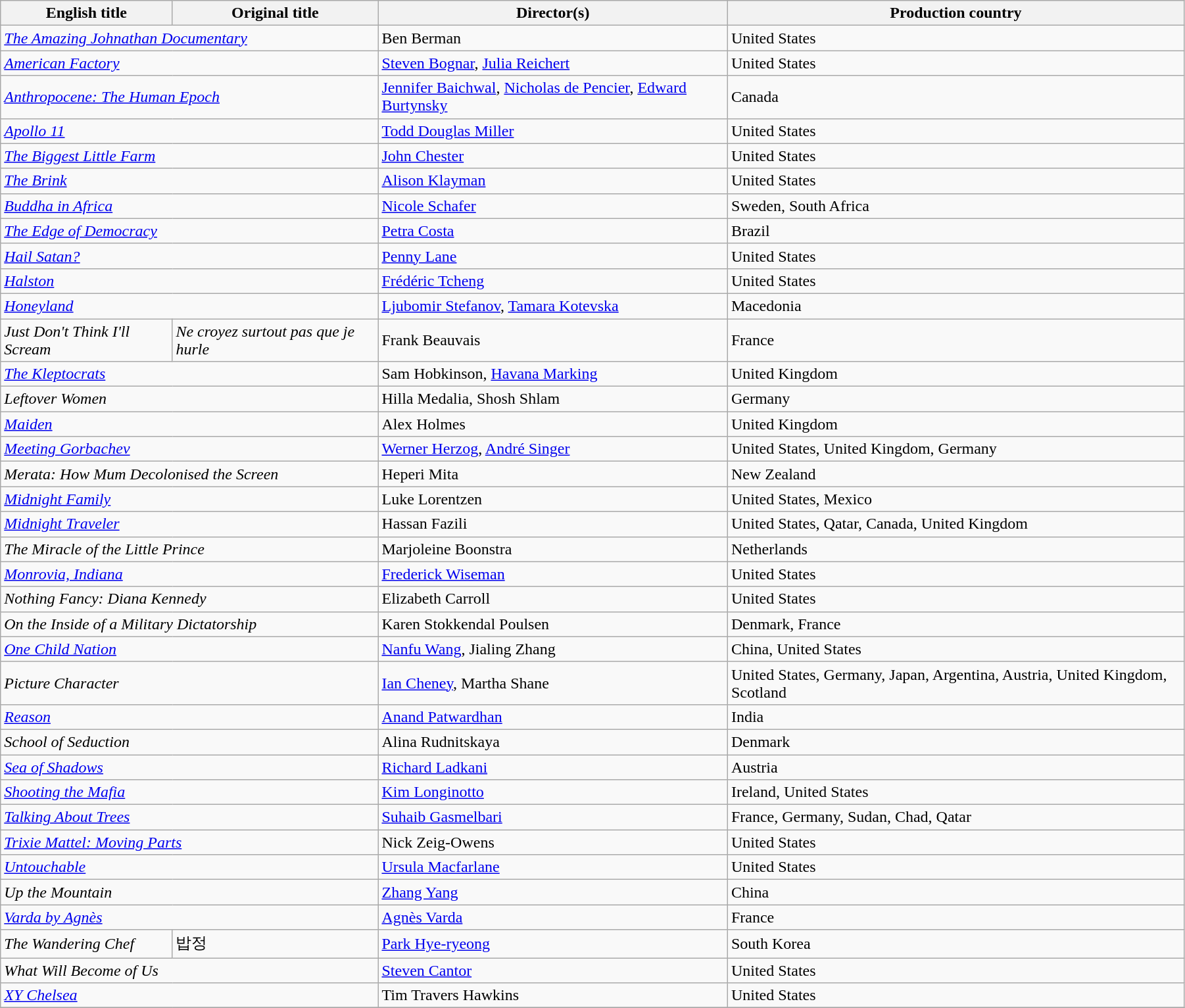<table class="wikitable" style="width:95%; margin-bottom:2px">
<tr>
<th>English title</th>
<th>Original title</th>
<th>Director(s)</th>
<th>Production country</th>
</tr>
<tr>
<td colspan="2"><em><a href='#'>The Amazing Johnathan Documentary</a></em></td>
<td>Ben Berman</td>
<td>United States</td>
</tr>
<tr>
<td colspan="2"><em><a href='#'>American Factory</a></em></td>
<td><a href='#'>Steven Bognar</a>, <a href='#'>Julia Reichert</a></td>
<td>United States</td>
</tr>
<tr>
<td colspan="2"><em><a href='#'>Anthropocene: The Human Epoch</a></em></td>
<td><a href='#'>Jennifer Baichwal</a>, <a href='#'>Nicholas de Pencier</a>, <a href='#'>Edward Burtynsky</a></td>
<td>Canada</td>
</tr>
<tr>
<td colspan="2"><em><a href='#'>Apollo 11</a></em></td>
<td><a href='#'>Todd Douglas Miller</a></td>
<td>United States</td>
</tr>
<tr>
<td colspan="2"><em><a href='#'>The Biggest Little Farm</a></em></td>
<td><a href='#'>John Chester</a></td>
<td>United States</td>
</tr>
<tr>
<td colspan="2"><em><a href='#'>The Brink</a></em></td>
<td><a href='#'>Alison Klayman</a></td>
<td>United States</td>
</tr>
<tr>
<td colspan="2"><em><a href='#'>Buddha in Africa</a></em></td>
<td><a href='#'>Nicole Schafer</a></td>
<td>Sweden, South Africa</td>
</tr>
<tr>
<td colspan="2"><em><a href='#'>The Edge of Democracy</a></em></td>
<td><a href='#'>Petra Costa</a></td>
<td>Brazil</td>
</tr>
<tr>
<td colspan="2"><em><a href='#'>Hail Satan?</a></em></td>
<td><a href='#'>Penny Lane</a></td>
<td>United States</td>
</tr>
<tr>
<td colspan="2"><em><a href='#'>Halston</a></em></td>
<td><a href='#'>Frédéric Tcheng</a></td>
<td>United States</td>
</tr>
<tr>
<td colspan="2"><em><a href='#'>Honeyland</a></em></td>
<td><a href='#'>Ljubomir Stefanov</a>, <a href='#'>Tamara Kotevska</a></td>
<td>Macedonia</td>
</tr>
<tr>
<td><em>Just Don't Think I'll Scream</em></td>
<td><em>Ne croyez surtout pas que je hurle</em></td>
<td>Frank Beauvais</td>
<td>France</td>
</tr>
<tr>
<td colspan="2"><em><a href='#'>The Kleptocrats</a></em></td>
<td>Sam Hobkinson, <a href='#'>Havana Marking</a></td>
<td>United Kingdom</td>
</tr>
<tr>
<td colspan="2"><em>Leftover Women</em></td>
<td>Hilla Medalia, Shosh Shlam</td>
<td>Germany</td>
</tr>
<tr>
<td colspan="2"><em><a href='#'>Maiden</a></em></td>
<td>Alex Holmes</td>
<td>United Kingdom</td>
</tr>
<tr>
<td colspan="2"><em><a href='#'>Meeting Gorbachev</a></em></td>
<td><a href='#'>Werner Herzog</a>, <a href='#'>André Singer</a></td>
<td>United States, United Kingdom, Germany</td>
</tr>
<tr>
<td colspan="2"><em>Merata: How Mum Decolonised the Screen</em></td>
<td>Heperi Mita</td>
<td>New Zealand</td>
</tr>
<tr>
<td colspan="2"><em><a href='#'>Midnight Family</a></em></td>
<td>Luke Lorentzen</td>
<td>United States, Mexico</td>
</tr>
<tr>
<td colspan="2"><em><a href='#'>Midnight Traveler</a></em></td>
<td>Hassan Fazili</td>
<td>United States, Qatar, Canada, United Kingdom</td>
</tr>
<tr>
<td colspan="2"><em>The Miracle of the Little Prince</em></td>
<td>Marjoleine Boonstra</td>
<td>Netherlands</td>
</tr>
<tr>
<td colspan="2"><em><a href='#'>Monrovia, Indiana</a></em></td>
<td><a href='#'>Frederick Wiseman</a></td>
<td>United States</td>
</tr>
<tr>
<td colspan="2"><em>Nothing Fancy: Diana Kennedy</em></td>
<td>Elizabeth Carroll</td>
<td>United States</td>
</tr>
<tr>
<td colspan="2"><em>On the Inside of a Military Dictatorship</em></td>
<td>Karen Stokkendal Poulsen</td>
<td>Denmark, France</td>
</tr>
<tr>
<td colspan="2"><em><a href='#'>One Child Nation</a></em></td>
<td><a href='#'>Nanfu Wang</a>, Jialing Zhang</td>
<td>China, United States</td>
</tr>
<tr>
<td colspan="2"><em>Picture Character</em></td>
<td><a href='#'>Ian Cheney</a>, Martha Shane</td>
<td>United States, Germany, Japan, Argentina, Austria, United Kingdom, Scotland</td>
</tr>
<tr>
<td colspan="2"><em><a href='#'>Reason</a></em></td>
<td><a href='#'>Anand Patwardhan</a></td>
<td>India</td>
</tr>
<tr>
<td colspan="2"><em>School of Seduction</em></td>
<td>Alina Rudnitskaya</td>
<td>Denmark</td>
</tr>
<tr>
<td colspan="2"><em><a href='#'>Sea of Shadows</a></em></td>
<td><a href='#'>Richard Ladkani</a></td>
<td>Austria</td>
</tr>
<tr>
<td colspan="2"><em><a href='#'>Shooting the Mafia</a></em></td>
<td><a href='#'>Kim Longinotto</a></td>
<td>Ireland, United States</td>
</tr>
<tr>
<td colspan="2"><em><a href='#'>Talking About Trees</a></em></td>
<td><a href='#'>Suhaib Gasmelbari</a></td>
<td>France, Germany, Sudan, Chad, Qatar</td>
</tr>
<tr>
<td colspan="2"><em><a href='#'>Trixie Mattel: Moving Parts</a></em></td>
<td>Nick Zeig-Owens</td>
<td>United States</td>
</tr>
<tr>
<td colspan="2"><em><a href='#'>Untouchable</a></em></td>
<td><a href='#'>Ursula Macfarlane</a></td>
<td>United States</td>
</tr>
<tr>
<td colspan="2"><em>Up the Mountain</em></td>
<td><a href='#'>Zhang Yang</a></td>
<td>China</td>
</tr>
<tr>
<td colspan="2"><em><a href='#'>Varda by Agnès</a></em></td>
<td><a href='#'>Agnès Varda</a></td>
<td>France</td>
</tr>
<tr>
<td><em>The Wandering Chef</em></td>
<td>밥정</td>
<td><a href='#'>Park Hye-ryeong</a></td>
<td>South Korea</td>
</tr>
<tr>
<td colspan="2"><em>What Will Become of Us</em></td>
<td><a href='#'>Steven Cantor</a></td>
<td>United States</td>
</tr>
<tr>
<td colspan="2"><em><a href='#'>XY Chelsea</a></em></td>
<td>Tim Travers Hawkins</td>
<td>United States</td>
</tr>
<tr>
</tr>
</table>
